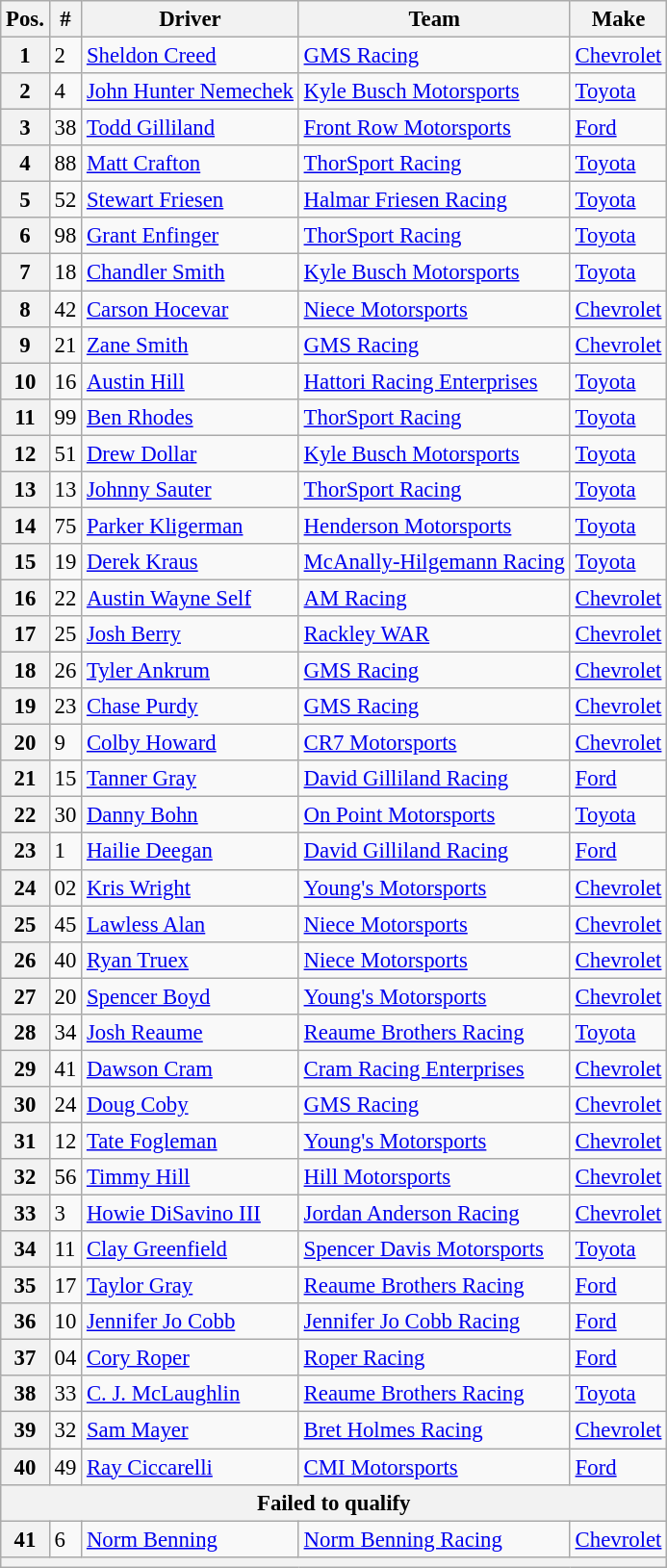<table class="wikitable" style="font-size: 95%;">
<tr>
<th>Pos.</th>
<th>#</th>
<th>Driver</th>
<th>Team</th>
<th>Make</th>
</tr>
<tr>
<th>1</th>
<td>2</td>
<td><a href='#'>Sheldon Creed</a></td>
<td><a href='#'>GMS Racing</a></td>
<td><a href='#'>Chevrolet</a></td>
</tr>
<tr>
<th>2</th>
<td>4</td>
<td><a href='#'>John Hunter Nemechek</a></td>
<td><a href='#'>Kyle Busch Motorsports</a></td>
<td><a href='#'>Toyota</a></td>
</tr>
<tr>
<th>3</th>
<td>38</td>
<td><a href='#'>Todd Gilliland</a></td>
<td><a href='#'>Front Row Motorsports</a></td>
<td><a href='#'>Ford</a></td>
</tr>
<tr>
<th>4</th>
<td>88</td>
<td><a href='#'>Matt Crafton</a></td>
<td><a href='#'>ThorSport Racing</a></td>
<td><a href='#'>Toyota</a></td>
</tr>
<tr>
<th>5</th>
<td>52</td>
<td><a href='#'>Stewart Friesen</a></td>
<td><a href='#'>Halmar Friesen Racing</a></td>
<td><a href='#'>Toyota</a></td>
</tr>
<tr>
<th>6</th>
<td>98</td>
<td><a href='#'>Grant Enfinger</a></td>
<td><a href='#'>ThorSport Racing</a></td>
<td><a href='#'>Toyota</a></td>
</tr>
<tr>
<th>7</th>
<td>18</td>
<td><a href='#'>Chandler Smith</a></td>
<td><a href='#'>Kyle Busch Motorsports</a></td>
<td><a href='#'>Toyota</a></td>
</tr>
<tr>
<th>8</th>
<td>42</td>
<td><a href='#'>Carson Hocevar</a></td>
<td><a href='#'>Niece Motorsports</a></td>
<td><a href='#'>Chevrolet</a></td>
</tr>
<tr>
<th>9</th>
<td>21</td>
<td><a href='#'>Zane Smith</a></td>
<td><a href='#'>GMS Racing</a></td>
<td><a href='#'>Chevrolet</a></td>
</tr>
<tr>
<th>10</th>
<td>16</td>
<td><a href='#'>Austin Hill</a></td>
<td><a href='#'>Hattori Racing Enterprises</a></td>
<td><a href='#'>Toyota</a></td>
</tr>
<tr>
<th>11</th>
<td>99</td>
<td><a href='#'>Ben Rhodes</a></td>
<td><a href='#'>ThorSport Racing</a></td>
<td><a href='#'>Toyota</a></td>
</tr>
<tr>
<th>12</th>
<td>51</td>
<td><a href='#'>Drew Dollar</a></td>
<td><a href='#'>Kyle Busch Motorsports</a></td>
<td><a href='#'>Toyota</a></td>
</tr>
<tr>
<th>13</th>
<td>13</td>
<td><a href='#'>Johnny Sauter</a></td>
<td><a href='#'>ThorSport Racing</a></td>
<td><a href='#'>Toyota</a></td>
</tr>
<tr>
<th>14</th>
<td>75</td>
<td><a href='#'>Parker Kligerman</a></td>
<td><a href='#'>Henderson Motorsports</a></td>
<td><a href='#'>Toyota</a></td>
</tr>
<tr>
<th>15</th>
<td>19</td>
<td><a href='#'>Derek Kraus</a></td>
<td><a href='#'>McAnally-Hilgemann Racing</a></td>
<td><a href='#'>Toyota</a></td>
</tr>
<tr>
<th>16</th>
<td>22</td>
<td><a href='#'>Austin Wayne Self</a></td>
<td><a href='#'>AM Racing</a></td>
<td><a href='#'>Chevrolet</a></td>
</tr>
<tr>
<th>17</th>
<td>25</td>
<td><a href='#'>Josh Berry</a></td>
<td><a href='#'>Rackley WAR</a></td>
<td><a href='#'>Chevrolet</a></td>
</tr>
<tr>
<th>18</th>
<td>26</td>
<td><a href='#'>Tyler Ankrum</a></td>
<td><a href='#'>GMS Racing</a></td>
<td><a href='#'>Chevrolet</a></td>
</tr>
<tr>
<th>19</th>
<td>23</td>
<td><a href='#'>Chase Purdy</a></td>
<td><a href='#'>GMS Racing</a></td>
<td><a href='#'>Chevrolet</a></td>
</tr>
<tr>
<th>20</th>
<td>9</td>
<td><a href='#'>Colby Howard</a></td>
<td><a href='#'>CR7 Motorsports</a></td>
<td><a href='#'>Chevrolet</a></td>
</tr>
<tr>
<th>21</th>
<td>15</td>
<td><a href='#'>Tanner Gray</a></td>
<td><a href='#'>David Gilliland Racing</a></td>
<td><a href='#'>Ford</a></td>
</tr>
<tr>
<th>22</th>
<td>30</td>
<td><a href='#'>Danny Bohn</a></td>
<td><a href='#'>On Point Motorsports</a></td>
<td><a href='#'>Toyota</a></td>
</tr>
<tr>
<th>23</th>
<td>1</td>
<td><a href='#'>Hailie Deegan</a></td>
<td><a href='#'>David Gilliland Racing</a></td>
<td><a href='#'>Ford</a></td>
</tr>
<tr>
<th>24</th>
<td>02</td>
<td><a href='#'>Kris Wright</a></td>
<td><a href='#'>Young's Motorsports</a></td>
<td><a href='#'>Chevrolet</a></td>
</tr>
<tr>
<th>25</th>
<td>45</td>
<td><a href='#'>Lawless Alan</a></td>
<td><a href='#'>Niece Motorsports</a></td>
<td><a href='#'>Chevrolet</a></td>
</tr>
<tr>
<th>26</th>
<td>40</td>
<td><a href='#'>Ryan Truex</a></td>
<td><a href='#'>Niece Motorsports</a></td>
<td><a href='#'>Chevrolet</a></td>
</tr>
<tr>
<th>27</th>
<td>20</td>
<td><a href='#'>Spencer Boyd</a></td>
<td><a href='#'>Young's Motorsports</a></td>
<td><a href='#'>Chevrolet</a></td>
</tr>
<tr>
<th>28</th>
<td>34</td>
<td><a href='#'>Josh Reaume</a></td>
<td><a href='#'>Reaume Brothers Racing</a></td>
<td><a href='#'>Toyota</a></td>
</tr>
<tr>
<th>29</th>
<td>41</td>
<td><a href='#'>Dawson Cram</a></td>
<td><a href='#'>Cram Racing Enterprises</a></td>
<td><a href='#'>Chevrolet</a></td>
</tr>
<tr>
<th>30</th>
<td>24</td>
<td><a href='#'>Doug Coby</a></td>
<td><a href='#'>GMS Racing</a></td>
<td><a href='#'>Chevrolet</a></td>
</tr>
<tr>
<th>31</th>
<td>12</td>
<td><a href='#'>Tate Fogleman</a></td>
<td><a href='#'>Young's Motorsports</a></td>
<td><a href='#'>Chevrolet</a></td>
</tr>
<tr>
<th>32</th>
<td>56</td>
<td><a href='#'>Timmy Hill</a></td>
<td><a href='#'>Hill Motorsports</a></td>
<td><a href='#'>Chevrolet</a></td>
</tr>
<tr>
<th>33</th>
<td>3</td>
<td><a href='#'>Howie DiSavino III</a></td>
<td><a href='#'>Jordan Anderson Racing</a></td>
<td><a href='#'>Chevrolet</a></td>
</tr>
<tr>
<th>34</th>
<td>11</td>
<td><a href='#'>Clay Greenfield</a></td>
<td><a href='#'>Spencer Davis Motorsports</a></td>
<td><a href='#'>Toyota</a></td>
</tr>
<tr>
<th>35</th>
<td>17</td>
<td><a href='#'>Taylor Gray</a></td>
<td><a href='#'>Reaume Brothers Racing</a></td>
<td><a href='#'>Ford</a></td>
</tr>
<tr>
<th>36</th>
<td>10</td>
<td><a href='#'>Jennifer Jo Cobb</a></td>
<td><a href='#'>Jennifer Jo Cobb Racing</a></td>
<td><a href='#'>Ford</a></td>
</tr>
<tr>
<th>37</th>
<td>04</td>
<td><a href='#'>Cory Roper</a></td>
<td><a href='#'>Roper Racing</a></td>
<td><a href='#'>Ford</a></td>
</tr>
<tr>
<th>38</th>
<td>33</td>
<td><a href='#'>C. J. McLaughlin</a></td>
<td><a href='#'>Reaume Brothers Racing</a></td>
<td><a href='#'>Toyota</a></td>
</tr>
<tr>
<th>39</th>
<td>32</td>
<td><a href='#'>Sam Mayer</a></td>
<td><a href='#'>Bret Holmes Racing</a></td>
<td><a href='#'>Chevrolet</a></td>
</tr>
<tr>
<th>40</th>
<td>49</td>
<td><a href='#'>Ray Ciccarelli</a></td>
<td><a href='#'>CMI Motorsports</a></td>
<td><a href='#'>Ford</a></td>
</tr>
<tr>
<th colspan="5">Failed to qualify</th>
</tr>
<tr>
<th>41</th>
<td>6</td>
<td><a href='#'>Norm Benning</a></td>
<td><a href='#'>Norm Benning Racing</a></td>
<td><a href='#'>Chevrolet</a></td>
</tr>
<tr>
<th colspan="5"></th>
</tr>
</table>
